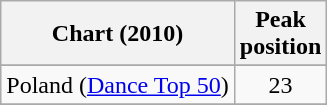<table class="wikitable sortable">
<tr>
<th>Chart (2010)</th>
<th>Peak<br>position</th>
</tr>
<tr>
</tr>
<tr>
</tr>
<tr>
</tr>
<tr>
</tr>
<tr>
</tr>
<tr>
</tr>
<tr>
</tr>
<tr>
<td>Poland (<a href='#'>Dance Top 50</a>)</td>
<td align="center">23</td>
</tr>
<tr>
</tr>
<tr>
</tr>
<tr>
</tr>
<tr>
</tr>
</table>
